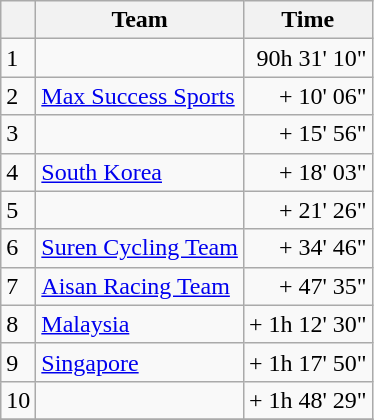<table class=wikitable>
<tr>
<th></th>
<th>Team</th>
<th>Time</th>
</tr>
<tr>
<td>1</td>
<td></td>
<td align=right>90h 31' 10"</td>
</tr>
<tr>
<td>2</td>
<td><a href='#'>Max Success Sports</a></td>
<td align=right>+ 10' 06"</td>
</tr>
<tr>
<td>3</td>
<td></td>
<td align=right>+ 15' 56"</td>
</tr>
<tr>
<td>4</td>
<td><a href='#'>South Korea</a></td>
<td align=right>+ 18' 03"</td>
</tr>
<tr>
<td>5</td>
<td></td>
<td align=right>+ 21' 26"</td>
</tr>
<tr>
<td>6</td>
<td><a href='#'>Suren Cycling Team</a></td>
<td align=right>+ 34' 46"</td>
</tr>
<tr>
<td>7</td>
<td><a href='#'>Aisan Racing Team</a></td>
<td align=right>+ 47' 35"</td>
</tr>
<tr>
<td>8</td>
<td><a href='#'>Malaysia</a></td>
<td align=right>+ 1h 12' 30"</td>
</tr>
<tr>
<td>9</td>
<td><a href='#'>Singapore</a></td>
<td align=right>+ 1h 17' 50"</td>
</tr>
<tr>
<td>10</td>
<td></td>
<td align=right>+ 1h 48' 29"</td>
</tr>
<tr>
</tr>
</table>
